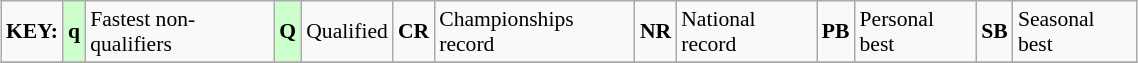<table class="wikitable" style="margin:0.5em auto; font-size:90%;position:relative;" width=60%>
<tr>
<td><strong>KEY:</strong></td>
<td bgcolor=ccffcc align=center><strong>q</strong></td>
<td>Fastest non-qualifiers</td>
<td bgcolor=ccffcc align=center><strong>Q</strong></td>
<td>Qualified</td>
<td align=center><strong>CR</strong></td>
<td>Championships record</td>
<td align=center><strong>NR</strong></td>
<td>National record</td>
<td align=center><strong>PB</strong></td>
<td>Personal best</td>
<td align=center><strong>SB</strong></td>
<td>Seasonal best</td>
</tr>
<tr>
</tr>
</table>
